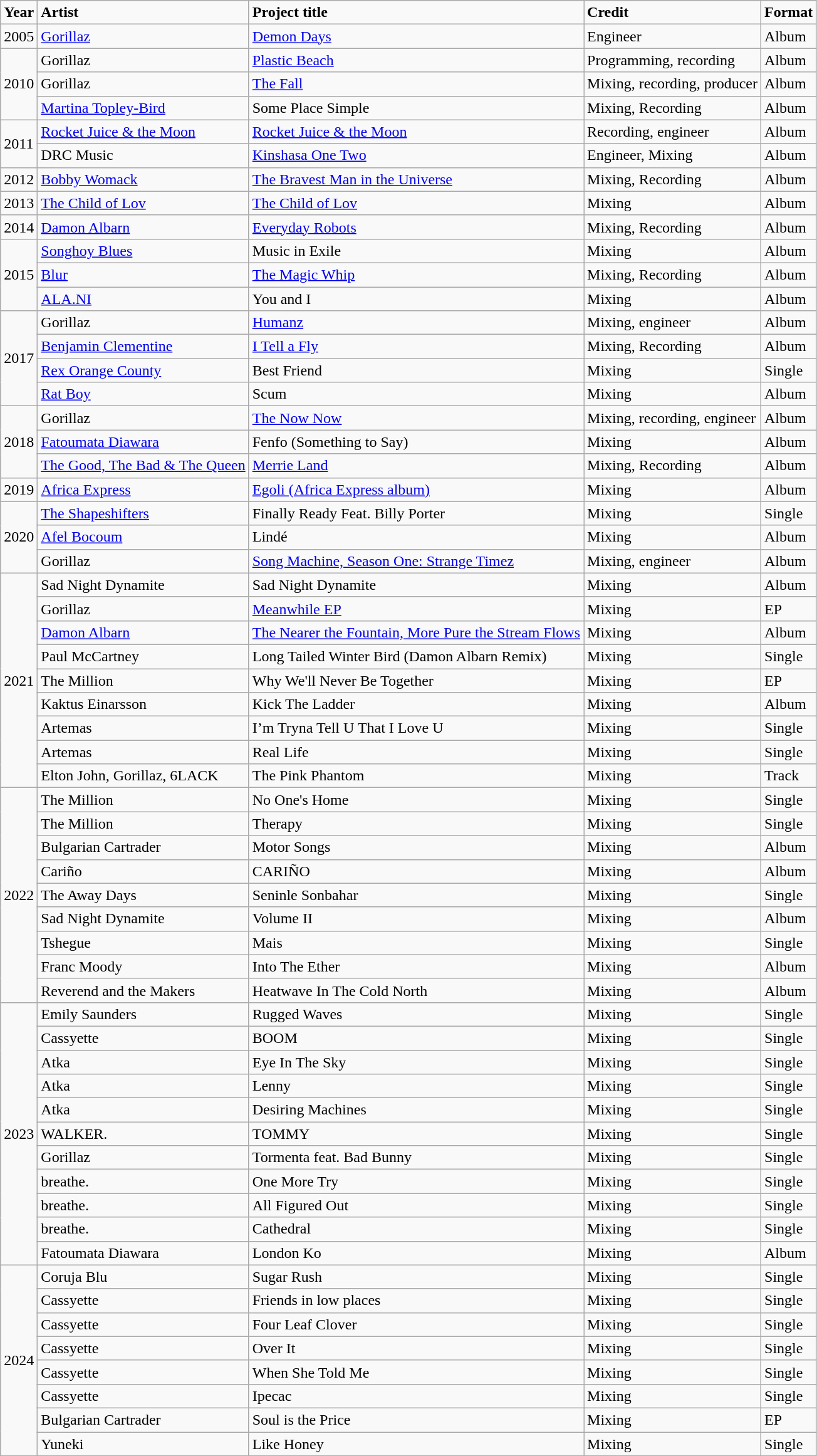<table class="wikitable sortable">
<tr>
<td><strong>Year</strong></td>
<td><strong>Artist</strong></td>
<td><strong>Project title</strong></td>
<td><strong>Credit</strong></td>
<td><strong>Format</strong></td>
</tr>
<tr>
<td>2005</td>
<td><a href='#'>Gorillaz</a></td>
<td><a href='#'>Demon Days</a></td>
<td>Engineer</td>
<td>Album</td>
</tr>
<tr>
<td rowspan="3">2010</td>
<td>Gorillaz</td>
<td><a href='#'>Plastic Beach</a></td>
<td>Programming, recording</td>
<td>Album</td>
</tr>
<tr>
<td>Gorillaz</td>
<td><a href='#'>The Fall</a></td>
<td>Mixing, recording, producer</td>
<td>Album</td>
</tr>
<tr>
<td><a href='#'>Martina Topley-Bird</a></td>
<td>Some Place Simple</td>
<td>Mixing, Recording</td>
<td>Album</td>
</tr>
<tr>
<td rowspan="2">2011</td>
<td><a href='#'>Rocket Juice & the Moon</a></td>
<td><a href='#'>Rocket Juice & the Moon</a></td>
<td>Recording, engineer</td>
<td>Album</td>
</tr>
<tr>
<td>DRC Music</td>
<td><a href='#'>Kinshasa One Two</a></td>
<td>Engineer, Mixing</td>
<td>Album</td>
</tr>
<tr>
<td>2012</td>
<td><a href='#'>Bobby Womack</a></td>
<td><a href='#'>The Bravest Man in the Universe</a></td>
<td>Mixing, Recording</td>
<td>Album</td>
</tr>
<tr>
<td>2013</td>
<td><a href='#'>The Child of Lov</a></td>
<td><a href='#'>The Child of Lov</a></td>
<td>Mixing</td>
<td>Album</td>
</tr>
<tr>
<td>2014</td>
<td><a href='#'>Damon Albarn</a></td>
<td><a href='#'>Everyday Robots</a></td>
<td>Mixing, Recording</td>
<td>Album</td>
</tr>
<tr>
<td rowspan="3">2015</td>
<td><a href='#'>Songhoy Blues</a></td>
<td>Music in Exile</td>
<td>Mixing</td>
<td>Album</td>
</tr>
<tr>
<td><a href='#'>Blur</a></td>
<td><a href='#'>The Magic Whip</a></td>
<td>Mixing, Recording</td>
<td>Album</td>
</tr>
<tr>
<td><a href='#'>ALA.NI</a></td>
<td>You and I</td>
<td>Mixing</td>
<td>Album</td>
</tr>
<tr>
<td rowspan="4">2017</td>
<td>Gorillaz</td>
<td><a href='#'>Humanz</a></td>
<td>Mixing, engineer</td>
<td>Album</td>
</tr>
<tr>
<td><a href='#'>Benjamin Clementine</a></td>
<td><a href='#'>I Tell a Fly</a></td>
<td>Mixing, Recording</td>
<td>Album</td>
</tr>
<tr>
<td><a href='#'>Rex Orange County</a></td>
<td>Best Friend</td>
<td>Mixing</td>
<td>Single</td>
</tr>
<tr>
<td><a href='#'>Rat Boy</a></td>
<td>Scum</td>
<td>Mixing</td>
<td>Album</td>
</tr>
<tr>
<td rowspan="3">2018</td>
<td>Gorillaz</td>
<td><a href='#'>The Now Now</a></td>
<td>Mixing, recording, engineer</td>
<td>Album</td>
</tr>
<tr>
<td><a href='#'>Fatoumata Diawara</a></td>
<td>Fenfo (Something to Say)</td>
<td>Mixing</td>
<td>Album</td>
</tr>
<tr>
<td><a href='#'>The Good, The Bad & The Queen</a></td>
<td><a href='#'>Merrie Land</a></td>
<td>Mixing, Recording</td>
<td>Album</td>
</tr>
<tr>
<td>2019</td>
<td><a href='#'>Africa Express</a></td>
<td><a href='#'>Egoli (Africa Express album)</a></td>
<td>Mixing</td>
<td>Album</td>
</tr>
<tr>
<td rowspan="3">2020</td>
<td><a href='#'>The Shapeshifters</a></td>
<td>Finally Ready Feat. Billy Porter</td>
<td>Mixing</td>
<td>Single</td>
</tr>
<tr>
<td><a href='#'>Afel Bocoum</a></td>
<td>Lindé</td>
<td>Mixing</td>
<td>Album</td>
</tr>
<tr>
<td>Gorillaz</td>
<td><a href='#'>Song Machine, Season One: Strange Timez</a></td>
<td>Mixing, engineer</td>
<td>Album</td>
</tr>
<tr>
<td rowspan="9">2021</td>
<td>Sad Night Dynamite</td>
<td>Sad Night Dynamite</td>
<td>Mixing</td>
<td>Album</td>
</tr>
<tr>
<td>Gorillaz</td>
<td><a href='#'>Meanwhile EP</a></td>
<td>Mixing</td>
<td>EP</td>
</tr>
<tr>
<td><a href='#'>Damon Albarn</a></td>
<td><a href='#'>The Nearer the Fountain, More Pure the Stream Flows</a></td>
<td>Mixing</td>
<td>Album</td>
</tr>
<tr>
<td>Paul McCartney</td>
<td>Long Tailed Winter Bird (Damon Albarn Remix)</td>
<td>Mixing</td>
<td>Single</td>
</tr>
<tr>
<td>The Million</td>
<td>Why We'll Never Be Together</td>
<td>Mixing</td>
<td>EP</td>
</tr>
<tr>
<td>Kaktus Einarsson</td>
<td>Kick The Ladder</td>
<td>Mixing</td>
<td>Album</td>
</tr>
<tr>
<td>Artemas</td>
<td>I’m Tryna Tell U That I Love U</td>
<td>Mixing</td>
<td>Single</td>
</tr>
<tr>
<td>Artemas</td>
<td>Real Life</td>
<td>Mixing</td>
<td>Single</td>
</tr>
<tr>
<td>Elton John, Gorillaz, 6LACK</td>
<td>The Pink Phantom</td>
<td>Mixing</td>
<td>Track</td>
</tr>
<tr>
<td rowspan="9">2022</td>
<td>The Million</td>
<td>No One's Home</td>
<td>Mixing</td>
<td>Single</td>
</tr>
<tr>
<td>The Million</td>
<td>Therapy</td>
<td>Mixing</td>
<td>Single</td>
</tr>
<tr>
<td>Bulgarian Cartrader</td>
<td>Motor Songs</td>
<td>Mixing</td>
<td>Album</td>
</tr>
<tr>
<td>Cariño</td>
<td>CARIÑO</td>
<td>Mixing</td>
<td>Album</td>
</tr>
<tr>
<td>The Away Days</td>
<td>Seninle Sonbahar</td>
<td>Mixing</td>
<td>Single</td>
</tr>
<tr>
<td>Sad Night Dynamite</td>
<td>Volume II</td>
<td>Mixing</td>
<td>Album</td>
</tr>
<tr>
<td>Tshegue</td>
<td>Mais</td>
<td>Mixing</td>
<td>Single</td>
</tr>
<tr>
<td>Franc Moody</td>
<td>Into The Ether</td>
<td>Mixing</td>
<td>Album</td>
</tr>
<tr>
<td>Reverend and the Makers</td>
<td>Heatwave In The Cold North</td>
<td>Mixing</td>
<td>Album</td>
</tr>
<tr>
<td rowspan="11">2023</td>
<td>Emily Saunders</td>
<td>Rugged Waves</td>
<td>Mixing</td>
<td>Single</td>
</tr>
<tr>
<td>Cassyette</td>
<td>BOOM</td>
<td>Mixing</td>
<td>Single</td>
</tr>
<tr>
<td>Atka</td>
<td>Eye In The Sky</td>
<td>Mixing</td>
<td>Single</td>
</tr>
<tr>
<td>Atka</td>
<td>Lenny</td>
<td>Mixing</td>
<td>Single</td>
</tr>
<tr>
<td>Atka</td>
<td>Desiring Machines</td>
<td>Mixing</td>
<td>Single</td>
</tr>
<tr>
<td>WALKER.</td>
<td>TOMMY</td>
<td>Mixing</td>
<td>Single</td>
</tr>
<tr>
<td>Gorillaz</td>
<td>Tormenta feat. Bad Bunny</td>
<td>Mixing</td>
<td>Single</td>
</tr>
<tr>
<td>breathe.</td>
<td>One More Try</td>
<td>Mixing</td>
<td>Single</td>
</tr>
<tr>
<td>breathe.</td>
<td>All Figured Out</td>
<td>Mixing</td>
<td>Single</td>
</tr>
<tr>
<td>breathe.</td>
<td>Cathedral</td>
<td>Mixing</td>
<td>Single</td>
</tr>
<tr>
<td>Fatoumata Diawara</td>
<td>London Ko</td>
<td>Mixing</td>
<td>Album</td>
</tr>
<tr>
<td rowspan="8">2024</td>
<td>Coruja Blu</td>
<td>Sugar Rush</td>
<td>Mixing</td>
<td>Single</td>
</tr>
<tr>
<td>Cassyette</td>
<td>Friends in low places</td>
<td>Mixing</td>
<td>Single</td>
</tr>
<tr>
<td>Cassyette</td>
<td>Four Leaf Clover</td>
<td>Mixing</td>
<td>Single</td>
</tr>
<tr>
<td>Cassyette</td>
<td>Over It</td>
<td>Mixing</td>
<td>Single</td>
</tr>
<tr>
<td>Cassyette</td>
<td>When She Told Me</td>
<td>Mixing</td>
<td>Single</td>
</tr>
<tr>
<td>Cassyette</td>
<td>Ipecac</td>
<td>Mixing</td>
<td>Single</td>
</tr>
<tr>
<td>Bulgarian Cartrader</td>
<td>Soul is the Price</td>
<td>Mixing</td>
<td>EP</td>
</tr>
<tr>
<td>Yuneki</td>
<td>Like Honey</td>
<td>Mixing</td>
<td>Single</td>
</tr>
</table>
